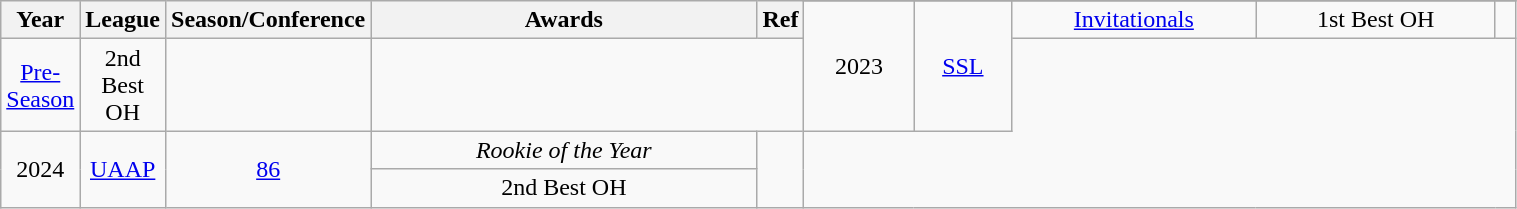<table class="wikitable sortable" style="text-align:center" width="80%">
<tr>
<th style="width:5px;" rowspan="2">Year</th>
<th style="width:5px;" rowspan="2">League</th>
<th style="width:10px;" rowspan="2">Season/Conference</th>
<th style="width:250px;" rowspan="2">Awards</th>
<th style="width:5px;" rowspan="2">Ref</th>
</tr>
<tr align=center>
<td rowspan="2">2023</td>
<td rowspan="2"><a href='#'>SSL</a></td>
<td><a href='#'>Invitationals</a></td>
<td>1st Best OH</td>
<td></td>
</tr>
<tr>
<td><a href='#'>Pre-Season</a></td>
<td>2nd Best OH</td>
<td></td>
</tr>
<tr>
<td rowspan="2">2024</td>
<td rowspan="2"><a href='#'>UAAP</a></td>
<td rowspan="2"><a href='#'>86</a></td>
<td><em>Rookie of the Year</em></td>
<td rowspan="2"></td>
</tr>
<tr>
<td>2nd Best OH</td>
</tr>
</table>
